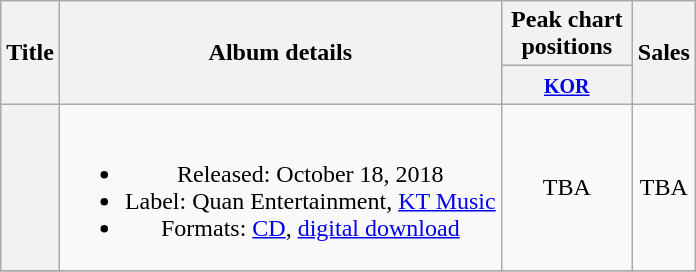<table class="wikitable plainrowheaders" style="text-align:center;">
<tr>
<th scope="col" rowspan="2">Title</th>
<th scope="col" rowspan="2">Album details</th>
<th scope="col" colspan="1" style="width:5em;">Peak chart positions</th>
<th scope="col" rowspan="2">Sales</th>
</tr>
<tr>
<th><small><a href='#'>KOR</a></small><br></th>
</tr>
<tr>
<th scope="row"><em></em></th>
<td><br><ul><li>Released: October 18, 2018</li><li>Label: Quan Entertainment, <a href='#'>KT Music</a></li><li>Formats: <a href='#'>CD</a>, <a href='#'>digital download</a></li></ul></td>
<td>TBA</td>
<td>TBA</td>
</tr>
<tr>
</tr>
</table>
